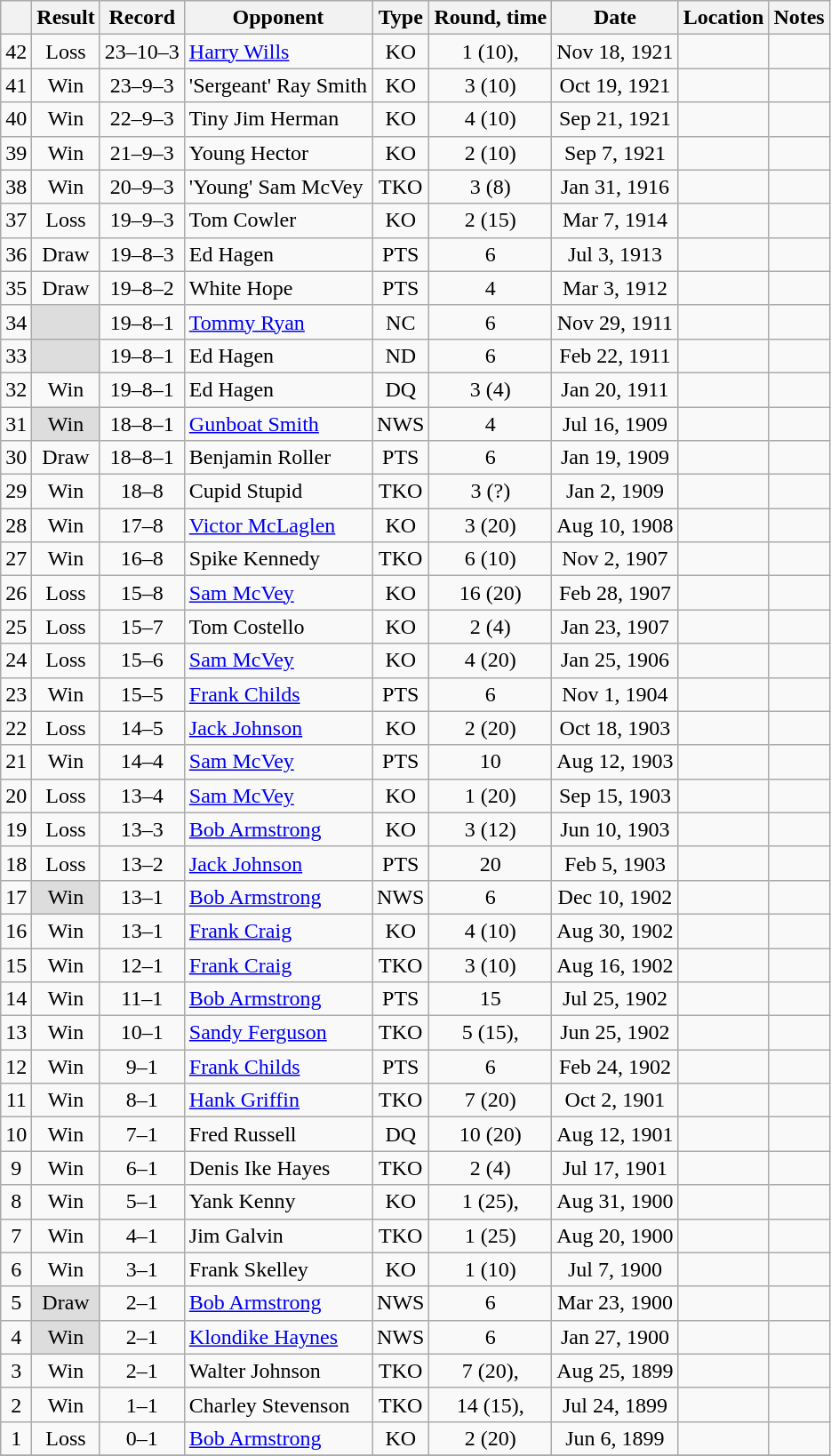<table class="wikitable mw-collapsible mw-collapsed" style="text-align:center">
<tr>
<th></th>
<th>Result</th>
<th>Record</th>
<th>Opponent</th>
<th>Type</th>
<th>Round, time</th>
<th>Date</th>
<th>Location</th>
<th>Notes</th>
</tr>
<tr>
<td>42</td>
<td>Loss</td>
<td>23–10–3 </td>
<td align=left><a href='#'>Harry Wills</a></td>
<td>KO</td>
<td>1 (10), </td>
<td>Nov 18, 1921</td>
<td style="text-align:left;"></td>
<td style="text-align:left;"></td>
</tr>
<tr>
<td>41</td>
<td>Win</td>
<td>23–9–3 </td>
<td align=left>'Sergeant' Ray Smith</td>
<td>KO</td>
<td>3 (10)</td>
<td>Oct 19, 1921</td>
<td style="text-align:left;"></td>
<td></td>
</tr>
<tr>
<td>40</td>
<td>Win</td>
<td>22–9–3 </td>
<td align=left>Tiny Jim Herman</td>
<td>KO</td>
<td>4 (10)</td>
<td>Sep 21, 1921</td>
<td style="text-align:left;"></td>
<td></td>
</tr>
<tr>
<td>39</td>
<td>Win</td>
<td>21–9–3 </td>
<td align=left>Young Hector</td>
<td>KO</td>
<td>2 (10)</td>
<td>Sep 7, 1921</td>
<td style="text-align:left;"></td>
<td></td>
</tr>
<tr>
<td>38</td>
<td>Win</td>
<td>20–9–3 </td>
<td align=left>'Young' Sam McVey</td>
<td>TKO</td>
<td>3 (8)</td>
<td>Jan 31, 1916</td>
<td style="text-align:left;"></td>
<td></td>
</tr>
<tr>
<td>37</td>
<td>Loss</td>
<td>19–9–3 </td>
<td align=left>Tom Cowler</td>
<td>KO</td>
<td>2 (15)</td>
<td>Mar 7, 1914</td>
<td style="text-align:left;"></td>
<td></td>
</tr>
<tr>
<td>36</td>
<td>Draw</td>
<td>19–8–3 </td>
<td align=left>Ed Hagen</td>
<td>PTS</td>
<td>6</td>
<td>Jul 3, 1913</td>
<td style="text-align:left;"></td>
<td></td>
</tr>
<tr>
<td>35</td>
<td>Draw</td>
<td>19–8–2 </td>
<td align=left>White Hope</td>
<td>PTS</td>
<td>4</td>
<td>Mar 3, 1912</td>
<td style="text-align:left;"></td>
<td></td>
</tr>
<tr>
<td>34</td>
<td style="background:#DDD"></td>
<td>19–8–1 </td>
<td align=left><a href='#'>Tommy Ryan</a></td>
<td>NC</td>
<td>6</td>
<td>Nov 29, 1911</td>
<td style="text-align:left;"></td>
<td></td>
</tr>
<tr>
<td>33</td>
<td style="background:#DDD"></td>
<td>19–8–1 </td>
<td align=left>Ed Hagen</td>
<td>ND</td>
<td>6</td>
<td>Feb 22, 1911</td>
<td style="text-align:left;"></td>
<td></td>
</tr>
<tr>
<td>32</td>
<td>Win</td>
<td>19–8–1 </td>
<td align=left>Ed Hagen</td>
<td>DQ</td>
<td>3 (4)</td>
<td>Jan 20, 1911</td>
<td style="text-align:left;"></td>
<td style="text-align:left;"></td>
</tr>
<tr>
<td>31</td>
<td style="background:#DDD">Win</td>
<td>18–8–1 </td>
<td align=left><a href='#'>Gunboat Smith</a></td>
<td>NWS</td>
<td>4</td>
<td>Jul 16, 1909</td>
<td style="text-align:left;"></td>
<td></td>
</tr>
<tr>
<td>30</td>
<td>Draw</td>
<td>18–8–1 </td>
<td align=left>Benjamin Roller</td>
<td>PTS</td>
<td>6</td>
<td>Jan 19, 1909</td>
<td style="text-align:left;"></td>
<td></td>
</tr>
<tr>
<td>29</td>
<td>Win</td>
<td>18–8 </td>
<td align=left>Cupid Stupid</td>
<td>TKO</td>
<td>3 (?)</td>
<td>Jan 2, 1909</td>
<td style="text-align:left;"></td>
<td></td>
</tr>
<tr>
<td>28</td>
<td>Win</td>
<td>17–8 </td>
<td align=left><a href='#'>Victor McLaglen</a></td>
<td>KO</td>
<td>3 (20)</td>
<td>Aug 10, 1908</td>
<td style="text-align:left;"></td>
<td></td>
</tr>
<tr>
<td>27</td>
<td>Win</td>
<td>16–8 </td>
<td align=left>Spike Kennedy</td>
<td>TKO</td>
<td>6 (10)</td>
<td>Nov 2, 1907</td>
<td style="text-align:left;"></td>
<td></td>
</tr>
<tr>
<td>26</td>
<td>Loss</td>
<td>15–8 </td>
<td align=left><a href='#'>Sam McVey</a></td>
<td>KO</td>
<td>16 (20)</td>
<td>Feb 28, 1907</td>
<td style="text-align:left;"></td>
<td></td>
</tr>
<tr>
<td>25</td>
<td>Loss</td>
<td>15–7 </td>
<td align=left>Tom Costello</td>
<td>KO</td>
<td>2 (4)</td>
<td>Jan 23, 1907</td>
<td style="text-align:left;"></td>
<td></td>
</tr>
<tr>
<td>24</td>
<td>Loss</td>
<td>15–6 </td>
<td align=left><a href='#'>Sam McVey</a></td>
<td>KO</td>
<td>4 (20)</td>
<td>Jan 25, 1906</td>
<td style="text-align:left;"></td>
<td></td>
</tr>
<tr>
<td>23</td>
<td>Win</td>
<td>15–5 </td>
<td align=left><a href='#'>Frank Childs</a></td>
<td>PTS</td>
<td>6</td>
<td>Nov 1, 1904</td>
<td style="text-align:left;"></td>
<td style="text-align:left;"></td>
</tr>
<tr>
<td>22</td>
<td>Loss</td>
<td>14–5 </td>
<td align=left><a href='#'>Jack Johnson</a></td>
<td>KO</td>
<td>2 (20)</td>
<td>Oct 18, 1903</td>
<td style="text-align:left;"></td>
<td style="text-align:left;"></td>
</tr>
<tr>
<td>21</td>
<td>Win</td>
<td>14–4 </td>
<td align=left><a href='#'>Sam McVey</a></td>
<td>PTS</td>
<td>10</td>
<td>Aug 12, 1903</td>
<td style="text-align:left;"></td>
<td></td>
</tr>
<tr>
<td>20</td>
<td>Loss</td>
<td>13–4 </td>
<td align=left><a href='#'>Sam McVey</a></td>
<td>KO</td>
<td>1 (20)</td>
<td>Sep 15, 1903</td>
<td style="text-align:left;"></td>
<td></td>
</tr>
<tr>
<td>19</td>
<td>Loss</td>
<td>13–3 </td>
<td align=left><a href='#'>Bob Armstrong</a></td>
<td>KO</td>
<td>3 (12)</td>
<td>Jun 10, 1903</td>
<td style="text-align:left;"></td>
<td></td>
</tr>
<tr>
<td>18</td>
<td>Loss</td>
<td>13–2 </td>
<td align=left><a href='#'>Jack Johnson</a></td>
<td>PTS</td>
<td>20</td>
<td>Feb 5, 1903</td>
<td style="text-align:left;"></td>
<td style="text-align:left;"></td>
</tr>
<tr>
<td>17</td>
<td style="background:#DDD">Win</td>
<td>13–1 </td>
<td align=left><a href='#'>Bob Armstrong</a></td>
<td>NWS</td>
<td>6</td>
<td>Dec 10, 1902</td>
<td style="text-align:left;"></td>
<td style="text-align:left;"></td>
</tr>
<tr>
<td>16</td>
<td>Win</td>
<td>13–1 </td>
<td align=left><a href='#'>Frank Craig</a></td>
<td>KO</td>
<td>4 (10)</td>
<td>Aug 30, 1902</td>
<td style="text-align:left;"></td>
<td style="text-align:left;"></td>
</tr>
<tr>
<td>15</td>
<td>Win</td>
<td>12–1 </td>
<td align=left><a href='#'>Frank Craig</a></td>
<td>TKO</td>
<td>3 (10)</td>
<td>Aug 16, 1902</td>
<td style="text-align:left;"></td>
<td style="text-align:left;"></td>
</tr>
<tr>
<td>14</td>
<td>Win</td>
<td>11–1 </td>
<td align=left><a href='#'>Bob Armstrong</a></td>
<td>PTS</td>
<td>15</td>
<td>Jul 25, 1902</td>
<td style="text-align:left;"></td>
<td style="text-align:left;"></td>
</tr>
<tr>
<td>13</td>
<td>Win</td>
<td>10–1 </td>
<td align=left><a href='#'>Sandy Ferguson</a></td>
<td>TKO</td>
<td>5 (15), </td>
<td>Jun 25, 1902</td>
<td style="text-align:left;"></td>
<td></td>
</tr>
<tr>
<td>12</td>
<td>Win</td>
<td>9–1 </td>
<td align=left><a href='#'>Frank Childs</a></td>
<td>PTS</td>
<td>6</td>
<td>Feb 24, 1902</td>
<td style="text-align:left;"></td>
<td style="text-align:left;"></td>
</tr>
<tr>
<td>11</td>
<td>Win</td>
<td>8–1 </td>
<td align=left><a href='#'>Hank Griffin</a></td>
<td>TKO</td>
<td>7 (20)</td>
<td>Oct 2, 1901</td>
<td style="text-align:left;"></td>
<td></td>
</tr>
<tr>
<td>10</td>
<td>Win</td>
<td>7–1 </td>
<td align=left>Fred Russell</td>
<td>DQ</td>
<td>10 (20)</td>
<td>Aug 12, 1901</td>
<td style="text-align:left;"></td>
<td style="text-align:left;"></td>
</tr>
<tr>
<td>9</td>
<td>Win</td>
<td>6–1 </td>
<td align=left>Denis Ike Hayes</td>
<td>TKO</td>
<td>2 (4)</td>
<td>Jul 17, 1901</td>
<td style="text-align:left;"></td>
<td></td>
</tr>
<tr>
<td>8</td>
<td>Win</td>
<td>5–1 </td>
<td align=left>Yank Kenny</td>
<td>KO</td>
<td>1 (25), </td>
<td>Aug 31, 1900</td>
<td style="text-align:left;"></td>
<td></td>
</tr>
<tr>
<td>7</td>
<td>Win</td>
<td>4–1 </td>
<td align=left>Jim Galvin</td>
<td>TKO</td>
<td>1 (25)</td>
<td>Aug 20, 1900</td>
<td style="text-align:left;"></td>
<td></td>
</tr>
<tr>
<td>6</td>
<td>Win</td>
<td>3–1 </td>
<td align=left>Frank Skelley</td>
<td>KO</td>
<td>1 (10)</td>
<td>Jul 7, 1900</td>
<td style="text-align:left;"></td>
<td></td>
</tr>
<tr>
<td>5</td>
<td style="background:#DDD">Draw</td>
<td>2–1 </td>
<td align=left><a href='#'>Bob Armstrong</a></td>
<td>NWS</td>
<td>6</td>
<td>Mar 23, 1900</td>
<td style="text-align:left;"></td>
<td></td>
</tr>
<tr>
<td>4</td>
<td style="background:#DDD">Win</td>
<td>2–1 </td>
<td align=left><a href='#'>Klondike Haynes</a></td>
<td>NWS</td>
<td>6</td>
<td>Jan 27, 1900</td>
<td style="text-align:left;"></td>
<td></td>
</tr>
<tr>
<td>3</td>
<td>Win</td>
<td>2–1</td>
<td align=left>Walter Johnson</td>
<td>TKO</td>
<td>7 (20), </td>
<td>Aug 25, 1899</td>
<td style="text-align:left;"></td>
<td></td>
</tr>
<tr>
<td>2</td>
<td>Win</td>
<td>1–1</td>
<td align=left>Charley Stevenson</td>
<td>TKO</td>
<td>14 (15), </td>
<td>Jul 24, 1899</td>
<td style="text-align:left;"></td>
<td></td>
</tr>
<tr>
<td>1</td>
<td>Loss</td>
<td>0–1</td>
<td align=left><a href='#'>Bob Armstrong</a></td>
<td>KO</td>
<td>2 (20)</td>
<td>Jun 6, 1899</td>
<td style="text-align:left;"></td>
<td></td>
</tr>
<tr>
</tr>
</table>
